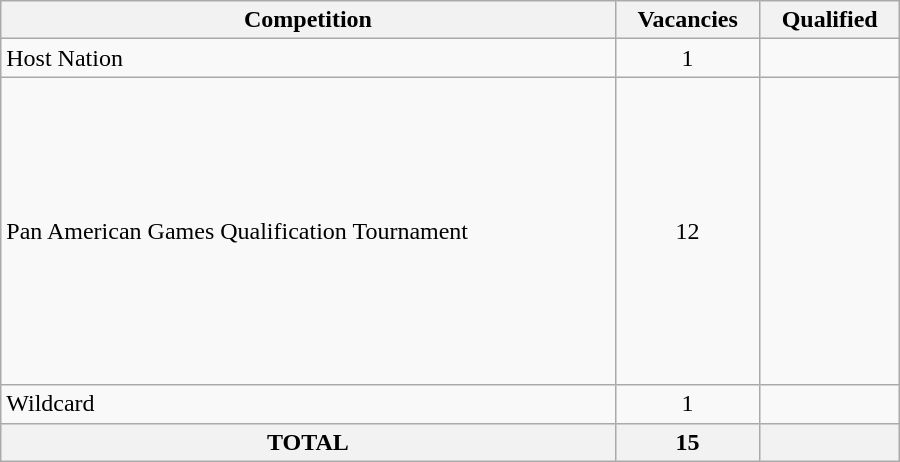<table class = "wikitable" width=600>
<tr>
<th>Competition</th>
<th>Vacancies</th>
<th>Qualified</th>
</tr>
<tr>
<td>Host Nation</td>
<td align="center">1</td>
<td></td>
</tr>
<tr>
<td>Pan American Games Qualification Tournament</td>
<td align="center">12</td>
<td><br><br><br><br><br><br><br><br><br><br><br></td>
</tr>
<tr>
<td>Wildcard</td>
<td align="center">1</td>
<td><br></td>
</tr>
<tr>
<th>TOTAL</th>
<th>15</th>
<th></th>
</tr>
</table>
